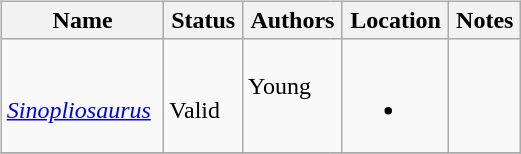<table border="0" style="background:transparent;" style="width: 100%;">
<tr>
<th width="90%"></th>
<th width="5%"></th>
<th width="5%"></th>
</tr>
<tr>
<td style="border:0px" valign="top"><br><table class="wikitable sortable" align="center" width="100%">
<tr>
<th>Name</th>
<th>Status</th>
<th colspan="2">Authors</th>
<th>Location</th>
<th>Notes</th>
</tr>
<tr>
<td><br><em><a href='#'>Sinopliosaurus</a></em></td>
<td><br>Valid</td>
<td style="border-right:0px" valign="top"><br>Young</td>
<td style="border-left:0px" valign="top"></td>
<td><br><ul><li></li></ul></td>
<td></td>
</tr>
<tr>
</tr>
</table>
</td>
<td style="border:0px" valign="top"></td>
<td style="border:0px" valign="top"><br><table border="0" style= height:"100%" align="right" style="background:transparent;">
<tr style="height:1px">
<td><br></td>
</tr>
<tr style="height:30px">
<td></td>
</tr>
</table>
</td>
</tr>
<tr>
</tr>
</table>
